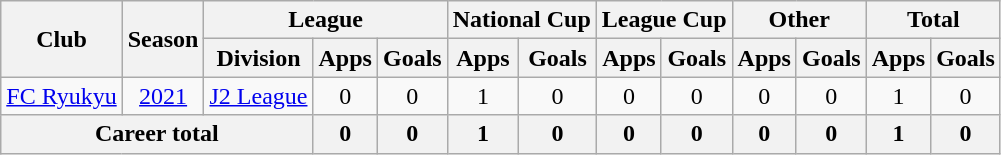<table class="wikitable" style="text-align: center">
<tr>
<th rowspan="2">Club</th>
<th rowspan="2">Season</th>
<th colspan="3">League</th>
<th colspan="2">National Cup</th>
<th colspan="2">League Cup</th>
<th colspan="2">Other</th>
<th colspan="2">Total</th>
</tr>
<tr>
<th>Division</th>
<th>Apps</th>
<th>Goals</th>
<th>Apps</th>
<th>Goals</th>
<th>Apps</th>
<th>Goals</th>
<th>Apps</th>
<th>Goals</th>
<th>Apps</th>
<th>Goals</th>
</tr>
<tr>
<td><a href='#'>FC Ryukyu</a></td>
<td><a href='#'>2021</a></td>
<td><a href='#'>J2 League</a></td>
<td>0</td>
<td>0</td>
<td>1</td>
<td>0</td>
<td>0</td>
<td>0</td>
<td>0</td>
<td>0</td>
<td>1</td>
<td>0</td>
</tr>
<tr>
<th colspan=3>Career total</th>
<th>0</th>
<th>0</th>
<th>1</th>
<th>0</th>
<th>0</th>
<th>0</th>
<th>0</th>
<th>0</th>
<th>1</th>
<th>0</th>
</tr>
</table>
